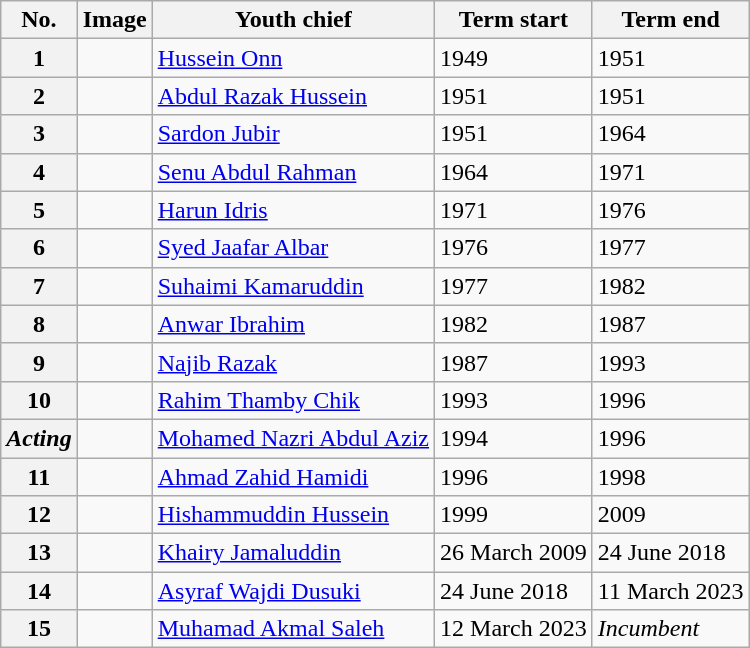<table class="wikitable">
<tr>
<th>No.</th>
<th>Image</th>
<th>Youth chief</th>
<th>Term start</th>
<th>Term end</th>
</tr>
<tr>
<th>1</th>
<td></td>
<td><a href='#'>Hussein Onn</a></td>
<td>1949</td>
<td>1951</td>
</tr>
<tr>
<th>2</th>
<td></td>
<td><a href='#'>Abdul Razak Hussein</a></td>
<td>1951</td>
<td>1951</td>
</tr>
<tr>
<th>3</th>
<td></td>
<td><a href='#'>Sardon Jubir</a></td>
<td>1951</td>
<td>1964</td>
</tr>
<tr>
<th>4</th>
<td></td>
<td><a href='#'>Senu Abdul Rahman</a></td>
<td>1964</td>
<td>1971</td>
</tr>
<tr>
<th>5</th>
<td></td>
<td><a href='#'>Harun Idris</a></td>
<td>1971</td>
<td>1976</td>
</tr>
<tr>
<th>6</th>
<td></td>
<td><a href='#'>Syed Jaafar Albar</a></td>
<td>1976</td>
<td>1977</td>
</tr>
<tr>
<th>7</th>
<td></td>
<td><a href='#'>Suhaimi Kamaruddin</a></td>
<td>1977</td>
<td>1982</td>
</tr>
<tr>
<th>8</th>
<td></td>
<td><a href='#'>Anwar Ibrahim</a></td>
<td>1982</td>
<td>1987</td>
</tr>
<tr>
<th>9</th>
<td></td>
<td><a href='#'>Najib Razak</a></td>
<td>1987</td>
<td>1993</td>
</tr>
<tr>
<th>10</th>
<td></td>
<td><a href='#'>Rahim Thamby Chik</a></td>
<td>1993</td>
<td>1996</td>
</tr>
<tr>
<th><em>Acting</em></th>
<td></td>
<td><a href='#'>Mohamed Nazri Abdul Aziz</a></td>
<td>1994</td>
<td>1996</td>
</tr>
<tr>
<th>11</th>
<td></td>
<td><a href='#'>Ahmad Zahid Hamidi</a></td>
<td>1996</td>
<td>1998</td>
</tr>
<tr>
<th>12</th>
<td></td>
<td><a href='#'>Hishammuddin Hussein</a></td>
<td>1999</td>
<td>2009</td>
</tr>
<tr>
<th>13</th>
<td></td>
<td><a href='#'>Khairy Jamaluddin</a></td>
<td>26 March 2009</td>
<td>24 June 2018</td>
</tr>
<tr>
<th>14</th>
<td></td>
<td><a href='#'>Asyraf Wajdi Dusuki</a></td>
<td>24 June 2018</td>
<td>11 March 2023</td>
</tr>
<tr>
<th>15</th>
<td></td>
<td><a href='#'>Muhamad Akmal Saleh</a></td>
<td>12 March 2023</td>
<td><em>Incumbent</em></td>
</tr>
</table>
